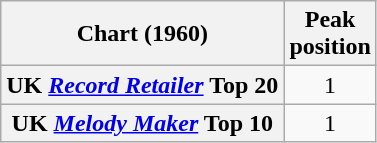<table class="wikitable sortable plainrowheaders" style="text-align:center">
<tr>
<th>Chart (1960)</th>
<th>Peak<br>position</th>
</tr>
<tr>
<th scope="row">UK <em><a href='#'>Record Retailer</a></em> Top 20</th>
<td>1</td>
</tr>
<tr>
<th scope="row">UK <em><a href='#'>Melody Maker</a></em> Top 10</th>
<td>1</td>
</tr>
</table>
